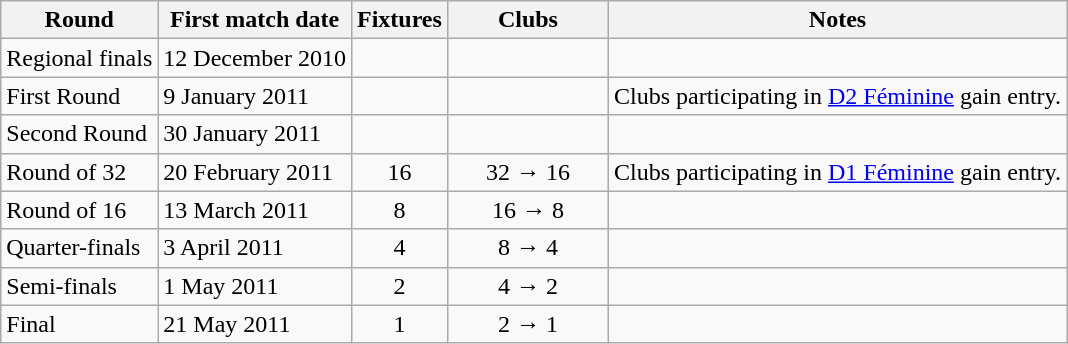<table class="wikitable">
<tr>
<th>Round</th>
<th>First match date</th>
<th>Fixtures</th>
<th width=100>Clubs</th>
<th>Notes</th>
</tr>
<tr align=center>
<td align=left>Regional finals</td>
<td align=left>12 December 2010</td>
<td></td>
<td></td>
</tr>
<tr align=center>
<td align=left>First Round</td>
<td align=left>9 January 2011</td>
<td></td>
<td></td>
<td>Clubs participating in <a href='#'>D2 Féminine</a> gain entry.</td>
</tr>
<tr align=center>
<td align=left>Second Round</td>
<td align=left>30 January 2011</td>
<td></td>
<td></td>
<td></td>
</tr>
<tr align=center>
<td align=left>Round of 32</td>
<td align=left>20 February 2011</td>
<td>16</td>
<td>32 → 16</td>
<td>Clubs participating in <a href='#'>D1 Féminine</a> gain entry.</td>
</tr>
<tr align=center>
<td align=left>Round of 16</td>
<td align=left>13 March 2011</td>
<td>8</td>
<td>16 → 8</td>
<td></td>
</tr>
<tr align=center>
<td align=left>Quarter-finals</td>
<td align=left>3 April 2011</td>
<td>4</td>
<td>8 → 4</td>
<td></td>
</tr>
<tr align=center>
<td align=left>Semi-finals</td>
<td align=left>1 May 2011</td>
<td>2</td>
<td>4 → 2</td>
<td></td>
</tr>
<tr align=center>
<td align=left>Final</td>
<td align=left>21 May 2011</td>
<td>1</td>
<td>2 → 1</td>
<td></td>
</tr>
</table>
